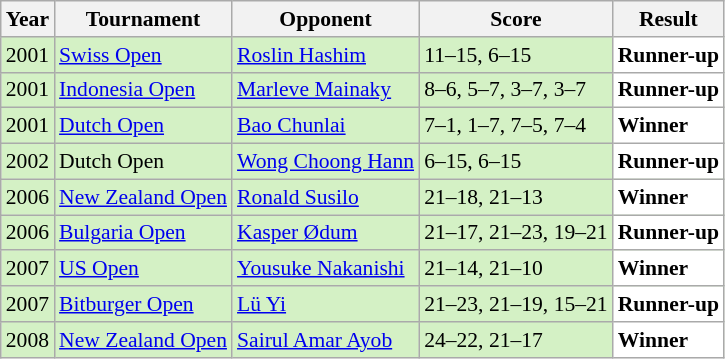<table class="sortable wikitable" style="font-size: 90%;">
<tr>
<th>Year</th>
<th>Tournament</th>
<th>Opponent</th>
<th>Score</th>
<th>Result</th>
</tr>
<tr style="background:#D4F1C5">
<td align="center">2001</td>
<td align="left"><a href='#'>Swiss Open</a></td>
<td align="left"> <a href='#'>Roslin Hashim</a></td>
<td align="left">11–15, 6–15</td>
<td style="text-align:left; background:white"> <strong>Runner-up</strong></td>
</tr>
<tr style="background:#D4F1C5">
<td align="center">2001</td>
<td align="left"><a href='#'>Indonesia Open</a></td>
<td align="left"> <a href='#'>Marleve Mainaky</a></td>
<td align="left">8–6, 5–7, 3–7, 3–7</td>
<td style="text-align:left; background:white"> <strong>Runner-up</strong></td>
</tr>
<tr style="background:#D4F1C5">
<td align="center">2001</td>
<td align="left"><a href='#'>Dutch Open</a></td>
<td align="left"> <a href='#'>Bao Chunlai</a></td>
<td align="left">7–1, 1–7, 7–5, 7–4</td>
<td style="text-align:left; background:white"> <strong>Winner</strong></td>
</tr>
<tr style="background:#D4F1C5">
<td align="center">2002</td>
<td align="left">Dutch Open</td>
<td align="left"> <a href='#'>Wong Choong Hann</a></td>
<td align="left">6–15, 6–15</td>
<td style="text-align:left; background:white"> <strong>Runner-up</strong></td>
</tr>
<tr style="background:#D4F1C5">
<td align="center">2006</td>
<td align="left"><a href='#'>New Zealand Open</a></td>
<td align="left"> <a href='#'>Ronald Susilo</a></td>
<td align="left">21–18, 21–13</td>
<td style="text-align:left; background:white"> <strong>Winner</strong></td>
</tr>
<tr style="background:#D4F1C5">
<td align="center">2006</td>
<td align="left"><a href='#'>Bulgaria Open</a></td>
<td align="left"> <a href='#'>Kasper Ødum</a></td>
<td align="left">21–17, 21–23, 19–21</td>
<td style="text-align:left; background:white"> <strong>Runner-up</strong></td>
</tr>
<tr style="background:#D4F1C5">
<td align="center">2007</td>
<td align="left"><a href='#'>US Open</a></td>
<td align="left"> <a href='#'>Yousuke Nakanishi</a></td>
<td align="left">21–14, 21–10</td>
<td style="text-align:left; background:white"> <strong>Winner</strong></td>
</tr>
<tr style="background:#D4F1C5">
<td align="center">2007</td>
<td align="left"><a href='#'>Bitburger Open</a></td>
<td align="left">  <a href='#'>Lü Yi</a></td>
<td align="left">21–23, 21–19, 15–21</td>
<td style="text-align:left; background:white"> <strong>Runner-up</strong></td>
</tr>
<tr style="background:#D4F1C5">
<td align="center">2008</td>
<td align="left"><a href='#'>New Zealand Open</a></td>
<td align="left"> <a href='#'>Sairul Amar Ayob</a></td>
<td align="left">24–22, 21–17</td>
<td style="text-align:left; background:white"> <strong>Winner</strong></td>
</tr>
</table>
